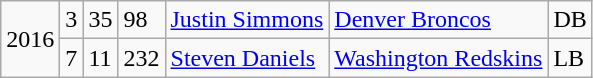<table class="wikitable sortable">
<tr>
<td rowspan="2">2016</td>
<td>3</td>
<td>35</td>
<td>98</td>
<td><a href='#'>Justin Simmons</a></td>
<td><a href='#'>Denver Broncos</a></td>
<td>DB</td>
</tr>
<tr>
<td>7</td>
<td>11</td>
<td>232</td>
<td><a href='#'>Steven Daniels</a></td>
<td><a href='#'>Washington Redskins</a></td>
<td>LB</td>
</tr>
</table>
